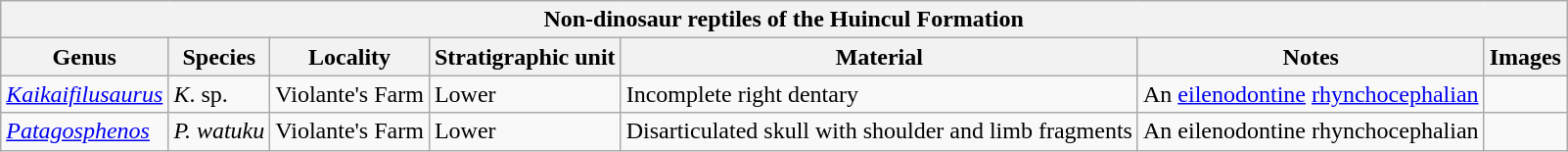<table class="wikitable">
<tr>
<th colspan="7">Non-dinosaur reptiles of the Huincul Formation</th>
</tr>
<tr>
<th>Genus</th>
<th>Species</th>
<th>Locality</th>
<th>Stratigraphic unit</th>
<th>Material</th>
<th>Notes</th>
<th>Images</th>
</tr>
<tr>
<td><em><a href='#'>Kaikaifilusaurus</a></em></td>
<td><em>K</em>. sp.</td>
<td>Violante's Farm</td>
<td>Lower</td>
<td>Incomplete right dentary</td>
<td>An <a href='#'>eilenodontine</a> <a href='#'>rhynchocephalian</a></td>
<td></td>
</tr>
<tr>
<td><em><a href='#'>Patagosphenos</a></em></td>
<td><em>P. watuku</em></td>
<td>Violante's Farm</td>
<td>Lower</td>
<td>Disarticulated skull with shoulder and limb fragments</td>
<td>An eilenodontine rhynchocephalian</td>
<td></td>
</tr>
</table>
